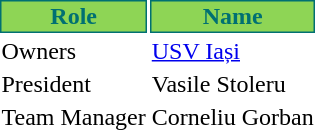<table class="toccolours">
<tr>
<th style="background:#8ed555;color:#007072;border:1px solid #007072;">Role</th>
<th style="background:#8ed555;color:#007072;border:1px solid #007072;">Name</th>
</tr>
<tr>
<td>Owners</td>
<td> <a href='#'>USV Iași</a></td>
</tr>
<tr>
<td>President</td>
<td> Vasile Stoleru</td>
</tr>
<tr>
<td>Team Manager</td>
<td> Corneliu Gorban</td>
</tr>
</table>
